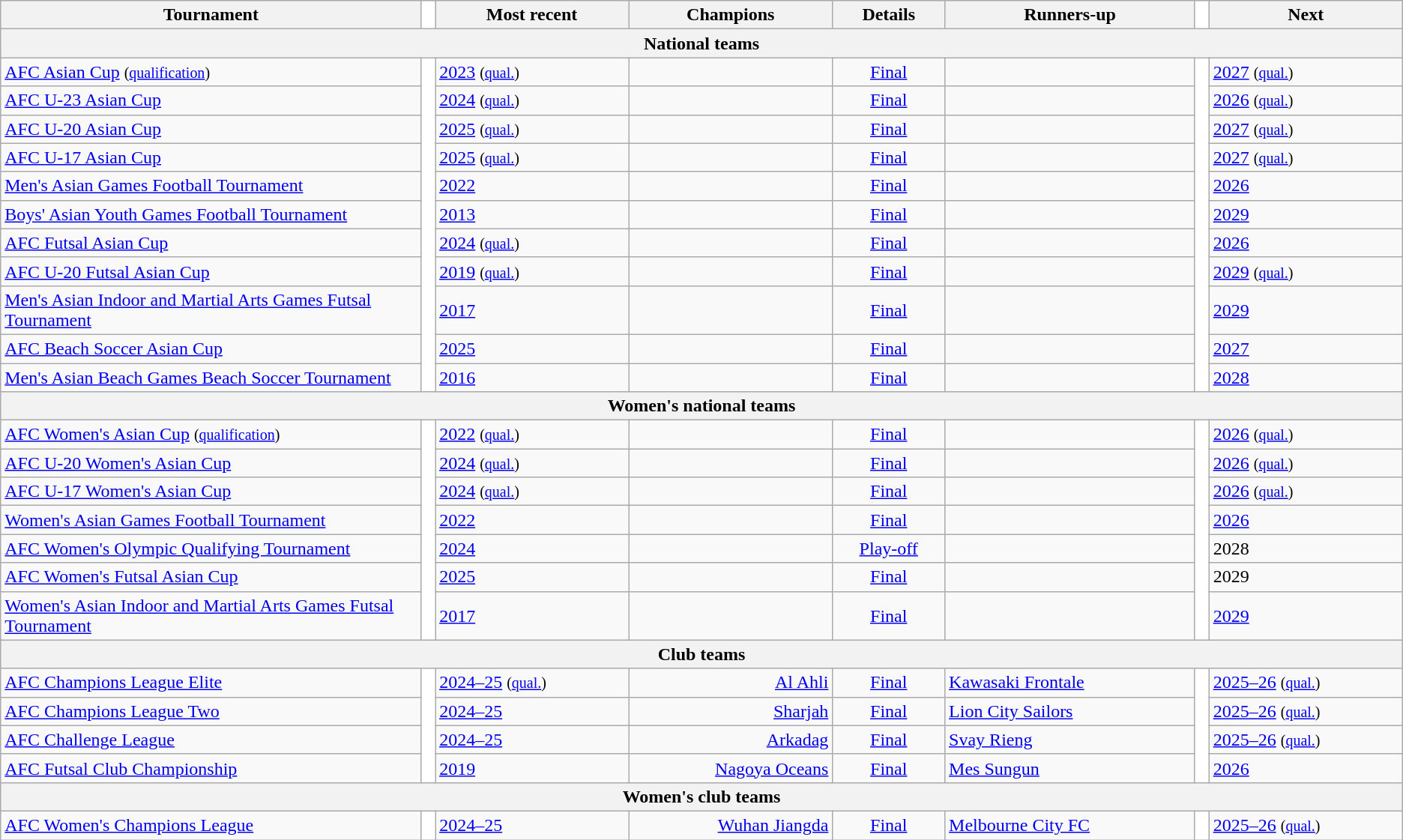<table class="wikitable sortable" style="text-align:left">
<tr>
<th style="width:30%">Tournament</th>
<td width="1%" rowspan=1 style="background-color:#ffffff;"></td>
<th>Most recent</th>
<th>Champions</th>
<th>Details</th>
<th>Runners-up</th>
<td width="1%" style="background-color:#ffffff;"></td>
<th>Next</th>
</tr>
<tr>
<th colspan=9>National teams</th>
</tr>
<tr>
<td><a href='#'>AFC Asian Cup</a> <small>(<a href='#'>qualification</a>)</small></td>
<td width="1%" rowspan=11 style="background-color:#ffffff;"></td>
<td><a href='#'>2023</a> <small>(<a href='#'>qual.</a>)</small></td>
<td style="text-align:right"></td>
<td style="text-align:center"><a href='#'>Final</a></td>
<td></td>
<td width="1%" rowspan=11 style="background-color:#ffffff;"></td>
<td><a href='#'>2027</a> <small>(<a href='#'>qual.</a>)</small></td>
</tr>
<tr>
<td><a href='#'>AFC U-23 Asian Cup</a></td>
<td><a href='#'>2024</a> <small>(<a href='#'>qual.</a>)</small></td>
<td style="text-align:right"></td>
<td style="text-align:center"><a href='#'>Final</a></td>
<td></td>
<td><a href='#'>2026</a> <small>(<a href='#'>qual.</a>)</small></td>
</tr>
<tr>
<td><a href='#'>AFC U-20 Asian Cup</a></td>
<td><a href='#'>2025</a> <small>(<a href='#'>qual.</a>)</small></td>
<td style="text-align:right"></td>
<td style="text-align:center"><a href='#'>Final</a></td>
<td></td>
<td><a href='#'>2027</a> <small>(<a href='#'>qual.</a>)</small></td>
</tr>
<tr>
<td><a href='#'>AFC U-17 Asian Cup</a></td>
<td><a href='#'>2025</a> <small>(<a href='#'>qual.</a>)</small></td>
<td style="text-align:right"></td>
<td style="text-align:center"><a href='#'>Final</a></td>
<td></td>
<td><a href='#'>2027</a> <small>(<a href='#'>qual.</a>)</small></td>
</tr>
<tr>
<td><a href='#'>Men's Asian Games Football Tournament</a></td>
<td><a href='#'>2022</a></td>
<td style="text-align:right"></td>
<td style="text-align:center"><a href='#'>Final</a></td>
<td></td>
<td><a href='#'>2026</a></td>
</tr>
<tr>
<td><a href='#'>Boys' Asian Youth Games Football Tournament</a></td>
<td><a href='#'>2013</a></td>
<td style="text-align:right"></td>
<td style="text-align:center"><a href='#'>Final</a></td>
<td></td>
<td><a href='#'>2029</a></td>
</tr>
<tr>
<td><a href='#'>AFC Futsal Asian Cup</a></td>
<td><a href='#'>2024</a> <small>(<a href='#'>qual.</a>)</small></td>
<td style="text-align:right"></td>
<td style="text-align:center"><a href='#'>Final</a></td>
<td></td>
<td><a href='#'>2026</a></td>
</tr>
<tr>
<td><a href='#'>AFC U-20 Futsal Asian Cup</a></td>
<td><a href='#'>2019</a> <small>(<a href='#'>qual.</a>)</small></td>
<td style="text-align:right"></td>
<td style="text-align:center"><a href='#'>Final</a></td>
<td></td>
<td><a href='#'>2029</a> <small>(<a href='#'>qual.</a>)</small></td>
</tr>
<tr>
<td><a href='#'>Men's Asian Indoor and Martial Arts Games Futsal Tournament</a></td>
<td><a href='#'>2017</a></td>
<td style="text-align:right"></td>
<td style="text-align:center"><a href='#'>Final</a></td>
<td></td>
<td><a href='#'>2029</a></td>
</tr>
<tr>
<td><a href='#'>AFC Beach Soccer Asian Cup</a></td>
<td><a href='#'>2025</a></td>
<td style="text-align:right"></td>
<td style="text-align:center"><a href='#'>Final</a></td>
<td></td>
<td><a href='#'>2027</a></td>
</tr>
<tr>
<td><a href='#'>Men's Asian Beach Games Beach Soccer Tournament</a></td>
<td><a href='#'>2016</a></td>
<td style="text-align:right"></td>
<td style="text-align:center"><a href='#'>Final</a></td>
<td></td>
<td><a href='#'>2028</a></td>
</tr>
<tr>
<th colspan=9>Women's national teams</th>
</tr>
<tr>
<td><a href='#'>AFC Women's Asian Cup</a> <small>(<a href='#'>qualification</a>)</small></td>
<td width="1%" rowspan=7 style="background-color:#ffffff;"></td>
<td><a href='#'>2022</a> <small>(<a href='#'>qual.</a>)</small></td>
<td style="text-align:right"></td>
<td style="text-align:center"><a href='#'>Final</a></td>
<td></td>
<td width="1%" rowspan=7 style="background-color:#ffffff;"></td>
<td><a href='#'>2026</a> <small>(<a href='#'>qual.</a>)</small></td>
</tr>
<tr>
<td><a href='#'>AFC U-20 Women's Asian Cup</a></td>
<td><a href='#'>2024</a> <small>(<a href='#'>qual.</a>)</small></td>
<td style="text-align:right"></td>
<td style="text-align:center"><a href='#'>Final</a></td>
<td></td>
<td><a href='#'>2026</a> <small>(<a href='#'>qual.</a>)</small></td>
</tr>
<tr>
<td><a href='#'>AFC U-17 Women's Asian Cup</a></td>
<td><a href='#'>2024</a> <small>(<a href='#'>qual.</a>)</small></td>
<td style="text-align:right"></td>
<td style="text-align:center"><a href='#'>Final</a></td>
<td></td>
<td><a href='#'>2026</a> <small>(<a href='#'>qual.</a>)</small></td>
</tr>
<tr>
<td><a href='#'>Women's Asian Games Football Tournament</a></td>
<td><a href='#'>2022</a></td>
<td style="text-align:right"></td>
<td style="text-align:center"><a href='#'>Final</a></td>
<td></td>
<td><a href='#'>2026</a></td>
</tr>
<tr>
<td><a href='#'>AFC Women's Olympic Qualifying Tournament</a></td>
<td><a href='#'>2024</a></td>
<td style="text-align:right"><br></td>
<td style="text-align:center"><a href='#'>Play-off</a></td>
<td><br></td>
<td>2028</td>
</tr>
<tr>
<td><a href='#'>AFC Women's Futsal Asian Cup</a></td>
<td><a href='#'>2025</a></td>
<td style="text-align:right"></td>
<td style="text-align:center"><a href='#'>Final</a></td>
<td></td>
<td>2029</td>
</tr>
<tr>
<td><a href='#'>Women's Asian Indoor and Martial Arts Games Futsal Tournament</a></td>
<td><a href='#'>2017</a></td>
<td style="text-align:right"></td>
<td style="text-align:center"><a href='#'>Final</a></td>
<td></td>
<td><a href='#'>2029</a></td>
</tr>
<tr>
<th colspan=9>Club teams</th>
</tr>
<tr>
<td><a href='#'>AFC Champions League Elite</a></td>
<td width="1%" rowspan=4 style="background-color:#ffffff;"></td>
<td><a href='#'>2024–25</a> <small>(<a href='#'>qual.</a>)</small></td>
<td style="text-align:right"><a href='#'>Al Ahli</a> </td>
<td style="text-align:center"><a href='#'>Final</a></td>
<td> <a href='#'>Kawasaki Frontale</a></td>
<td width="1%" rowspan=4 style="background-color:#ffffff;"></td>
<td><a href='#'>2025–26</a> <small>(<a href='#'>qual.</a>)</small></td>
</tr>
<tr>
<td><a href='#'>AFC Champions League Two</a></td>
<td><a href='#'>2024–25</a></td>
<td style="text-align:right"><a href='#'>Sharjah</a> </td>
<td style="text-align:center"><a href='#'>Final</a></td>
<td> <a href='#'>Lion City Sailors</a></td>
<td><a href='#'>2025–26</a> <small>(<a href='#'>qual.</a>)</small></td>
</tr>
<tr>
<td><a href='#'>AFC Challenge League</a></td>
<td><a href='#'>2024–25</a></td>
<td style="text-align:right"><a href='#'>Arkadag</a> </td>
<td style="text-align:center"><a href='#'>Final</a></td>
<td> <a href='#'>Svay Rieng</a></td>
<td><a href='#'>2025–26</a> <small>(<a href='#'>qual.</a>)</small></td>
</tr>
<tr>
<td><a href='#'>AFC Futsal Club Championship</a></td>
<td><a href='#'>2019</a></td>
<td style="text-align:right"><a href='#'>Nagoya Oceans</a> </td>
<td style="text-align:center"><a href='#'>Final</a></td>
<td> <a href='#'>Mes Sungun</a></td>
<td><a href='#'>2026</a></td>
</tr>
<tr>
<th colspan=9>Women's club teams</th>
</tr>
<tr>
<td><a href='#'>AFC Women's Champions League</a></td>
<td width="1%" style="background-color:#ffffff;"></td>
<td><a href='#'>2024–25</a></td>
<td style="text-align:right"><a href='#'>Wuhan Jiangda</a> </td>
<td style="text-align:center"><a href='#'>Final</a></td>
<td> <a href='#'>Melbourne City FC</a></td>
<td width="1%" rowspan=4 style="background-color:#ffffff;"></td>
<td><a href='#'>2025–26</a> <small>(<a href='#'>qual.</a>)</small></td>
</tr>
</table>
